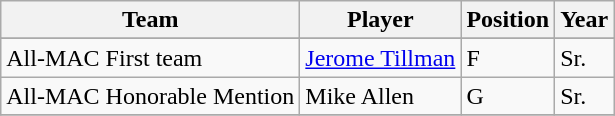<table class="wikitable" border="1">
<tr align=center>
<th style= >Team</th>
<th style= >Player</th>
<th style= >Position</th>
<th style= >Year</th>
</tr>
<tr align="center">
</tr>
<tr>
<td>All-MAC First team</td>
<td><a href='#'>Jerome Tillman</a></td>
<td>F</td>
<td>Sr.</td>
</tr>
<tr>
<td>All-MAC Honorable Mention</td>
<td>Mike Allen</td>
<td>G</td>
<td>Sr.</td>
</tr>
<tr>
</tr>
</table>
